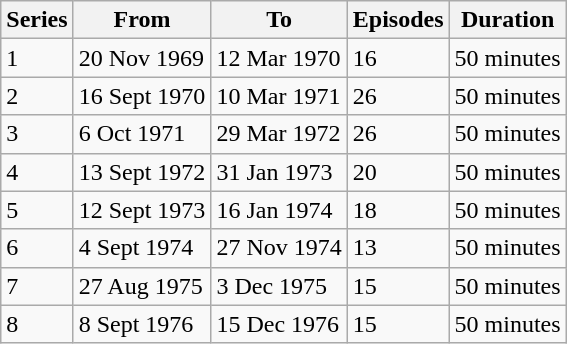<table class="wikitable">
<tr>
<th>Series</th>
<th>From</th>
<th>To</th>
<th>Episodes</th>
<th>Duration</th>
</tr>
<tr>
<td>1</td>
<td>20 Nov 1969</td>
<td>12 Mar 1970</td>
<td>16</td>
<td>50 minutes</td>
</tr>
<tr>
<td>2</td>
<td>16 Sept 1970</td>
<td>10 Mar 1971</td>
<td>26</td>
<td>50 minutes</td>
</tr>
<tr>
<td>3</td>
<td>6 Oct 1971</td>
<td>29 Mar 1972</td>
<td>26</td>
<td>50 minutes</td>
</tr>
<tr>
<td>4</td>
<td>13 Sept 1972</td>
<td>31 Jan 1973</td>
<td>20</td>
<td>50 minutes</td>
</tr>
<tr>
<td>5</td>
<td>12 Sept 1973</td>
<td>16 Jan 1974</td>
<td>18</td>
<td>50 minutes</td>
</tr>
<tr>
<td>6</td>
<td>4 Sept 1974</td>
<td>27 Nov 1974</td>
<td>13</td>
<td>50 minutes</td>
</tr>
<tr>
<td>7</td>
<td>27 Aug 1975</td>
<td>3 Dec 1975</td>
<td>15</td>
<td>50 minutes</td>
</tr>
<tr>
<td>8</td>
<td>8 Sept 1976</td>
<td>15 Dec 1976</td>
<td>15</td>
<td>50 minutes</td>
</tr>
</table>
